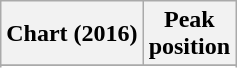<table class="wikitable sortable plainrowheaders" style="text-align:center">
<tr>
<th scope="col">Chart (2016)</th>
<th scope="col">Peak<br> position</th>
</tr>
<tr>
</tr>
<tr>
</tr>
</table>
